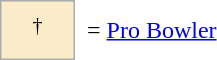<table border=0 cellspacing="0" cellpadding="8">
<tr>
<td style="background-color:#faecc8; border:1px solid #aaaaaa; width:2em;" align=center><sup>†</sup></td>
<td>= <a href='#'>Pro Bowler</a></td>
</tr>
</table>
